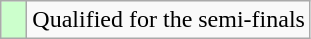<table class="wikitable">
<tr>
<td width=10px bgcolor="#ccffcc"></td>
<td>Qualified for the semi-finals</td>
</tr>
</table>
